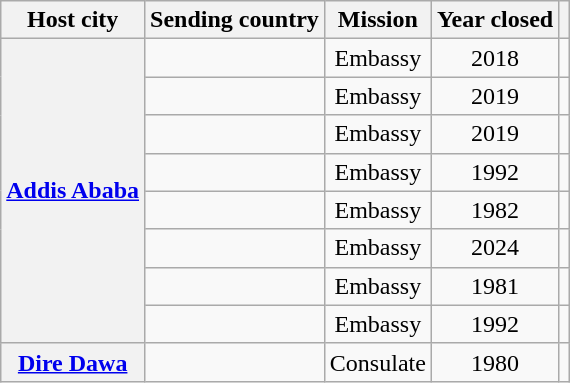<table class="wikitable plainrowheaders">
<tr>
<th scope="col">Host city</th>
<th scope="col">Sending country</th>
<th scope="col">Mission</th>
<th scope="col">Year closed</th>
<th scope="col"></th>
</tr>
<tr>
<th rowspan="8"><a href='#'>Addis Ababa</a></th>
<td></td>
<td style="text-align:center;">Embassy</td>
<td style="text-align:center;">2018</td>
<td style="text-align:center;"></td>
</tr>
<tr>
<td></td>
<td style="text-align:center;">Embassy</td>
<td style="text-align:center;">2019</td>
<td style="text-align:center;"></td>
</tr>
<tr>
<td></td>
<td style="text-align:center;">Embassy</td>
<td style="text-align:center;">2019</td>
<td style="text-align:center;"></td>
</tr>
<tr>
<td></td>
<td style="text-align:center;">Embassy</td>
<td style="text-align:center;">1992</td>
<td style="text-align:center;"></td>
</tr>
<tr>
<td></td>
<td style="text-align:center;">Embassy</td>
<td style="text-align:center;">1982</td>
<td style="text-align:center;"></td>
</tr>
<tr>
<td></td>
<td style="text-align:center;">Embassy</td>
<td style="text-align:center;">2024</td>
<td style="text-align:center;"></td>
</tr>
<tr>
<td></td>
<td style="text-align:center;">Embassy</td>
<td style="text-align:center;">1981</td>
<td style="text-align:center;"></td>
</tr>
<tr>
<td></td>
<td style="text-align:center;">Embassy</td>
<td style="text-align:center;">1992</td>
<td style="text-align:center;"></td>
</tr>
<tr>
<th rowspan="1"><a href='#'>Dire Dawa</a></th>
<td></td>
<td style="text-align:center;">Consulate</td>
<td style="text-align:center;">1980</td>
<td style="text-align:center;"></td>
</tr>
</table>
